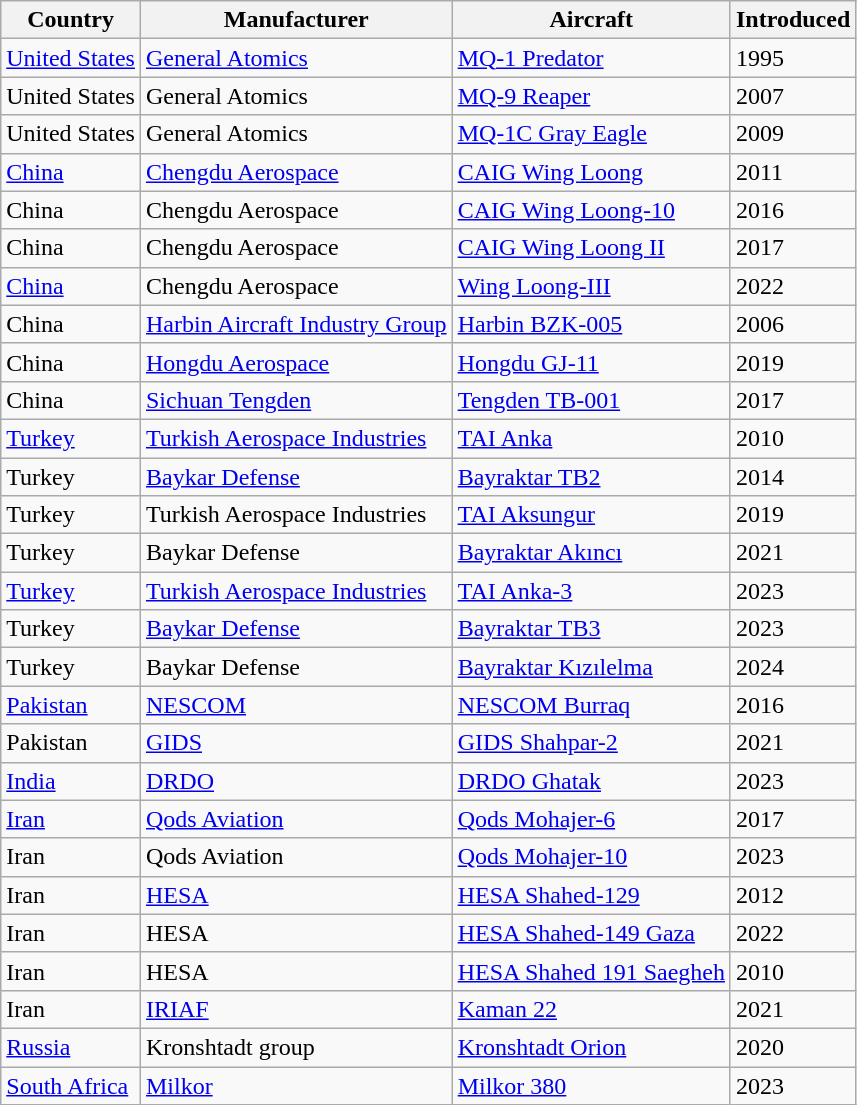<table class="wikitable sortable">
<tr>
<th>Country</th>
<th>Manufacturer</th>
<th>Aircraft</th>
<th>Introduced</th>
</tr>
<tr>
<td><a href='#'>United States</a></td>
<td><a href='#'>General Atomics</a></td>
<td><a href='#'>MQ-1 Predator</a></td>
<td>1995</td>
</tr>
<tr>
<td>United States</td>
<td>General Atomics</td>
<td><a href='#'>MQ-9 Reaper</a></td>
<td>2007</td>
</tr>
<tr>
<td>United States</td>
<td>General Atomics</td>
<td><a href='#'>MQ-1C Gray Eagle</a></td>
<td>2009</td>
</tr>
<tr>
<td><a href='#'>China</a></td>
<td><a href='#'>Chengdu Aerospace</a></td>
<td><a href='#'>CAIG Wing Loong</a></td>
<td>2011</td>
</tr>
<tr>
<td>China</td>
<td>Chengdu Aerospace</td>
<td><a href='#'>CAIG Wing Loong-10</a></td>
<td>2016</td>
</tr>
<tr>
<td>China</td>
<td>Chengdu Aerospace</td>
<td><a href='#'>CAIG Wing Loong II</a></td>
<td>2017</td>
</tr>
<tr>
<td><a href='#'>China</a></td>
<td>Chengdu Aerospace</td>
<td><a href='#'>Wing Loong-III</a></td>
<td>2022</td>
</tr>
<tr>
<td>China</td>
<td><a href='#'>Harbin Aircraft Industry Group</a></td>
<td><a href='#'>Harbin BZK-005</a></td>
<td>2006</td>
</tr>
<tr>
<td>China</td>
<td><a href='#'>Hongdu Aerospace</a></td>
<td><a href='#'>Hongdu GJ-11</a></td>
<td>2019<br></td>
</tr>
<tr>
<td>China</td>
<td><a href='#'>Sichuan Tengden</a></td>
<td><a href='#'>Tengden TB-001</a></td>
<td>2017</td>
</tr>
<tr>
<td><a href='#'>Turkey</a></td>
<td><a href='#'>Turkish Aerospace Industries</a></td>
<td><a href='#'>TAI Anka</a></td>
<td>2010</td>
</tr>
<tr>
<td>Turkey</td>
<td><a href='#'>Baykar Defense</a></td>
<td><a href='#'>Bayraktar TB2</a></td>
<td>2014</td>
</tr>
<tr>
<td>Turkey</td>
<td>Turkish Aerospace Industries</td>
<td><a href='#'>TAI Aksungur</a></td>
<td>2019</td>
</tr>
<tr>
<td>Turkey</td>
<td>Baykar Defense</td>
<td><a href='#'>Bayraktar Akıncı</a></td>
<td>2021</td>
</tr>
<tr>
<td><a href='#'>Turkey</a></td>
<td><a href='#'>Turkish Aerospace Industries</a></td>
<td><a href='#'>TAI Anka-3</a></td>
<td>2023</td>
</tr>
<tr>
<td>Turkey</td>
<td><a href='#'>Baykar Defense</a></td>
<td><a href='#'>Bayraktar TB3</a></td>
<td>2023</td>
</tr>
<tr>
<td>Turkey</td>
<td>Baykar Defense</td>
<td><a href='#'>Bayraktar Kızılelma</a></td>
<td>2024</td>
</tr>
<tr>
<td><a href='#'>Pakistan</a></td>
<td><a href='#'>NESCOM</a></td>
<td><a href='#'>NESCOM Burraq</a></td>
<td>2016</td>
</tr>
<tr>
<td>Pakistan</td>
<td><a href='#'>GIDS</a></td>
<td><a href='#'>GIDS Shahpar-2</a></td>
<td>2021</td>
</tr>
<tr>
<td><a href='#'>India</a></td>
<td><a href='#'>DRDO</a></td>
<td><a href='#'>DRDO Ghatak</a></td>
<td>2023</td>
</tr>
<tr>
<td><a href='#'>Iran</a></td>
<td><a href='#'>Qods Aviation</a></td>
<td><a href='#'>Qods Mohajer-6</a></td>
<td>2017</td>
</tr>
<tr>
<td>Iran</td>
<td Qods Aviation Industry Company>Qods Aviation</td>
<td><a href='#'>Qods Mohajer-10</a></td>
<td>2023</td>
</tr>
<tr>
<td>Iran</td>
<td><a href='#'>HESA</a></td>
<td><a href='#'>HESA Shahed-129</a></td>
<td>2012</td>
</tr>
<tr>
<td>Iran</td>
<td>HESA</td>
<td><a href='#'>HESA Shahed-149 Gaza</a></td>
<td>2022</td>
</tr>
<tr>
<td>Iran</td>
<td>HESA</td>
<td><a href='#'>HESA Shahed 191 Saegheh</a></td>
<td>2010</td>
</tr>
<tr>
<td>Iran</td>
<td><a href='#'>IRIAF</a></td>
<td><a href='#'>Kaman 22</a></td>
<td>2021</td>
</tr>
<tr>
<td><a href='#'>Russia</a></td>
<td>Kronshtadt group</td>
<td><a href='#'>Kronshtadt Orion</a></td>
<td>2020</td>
</tr>
<tr>
<td><a href='#'>South Africa</a></td>
<td><a href='#'>Milkor</a></td>
<td><a href='#'>Milkor 380</a></td>
<td>2023</td>
</tr>
</table>
